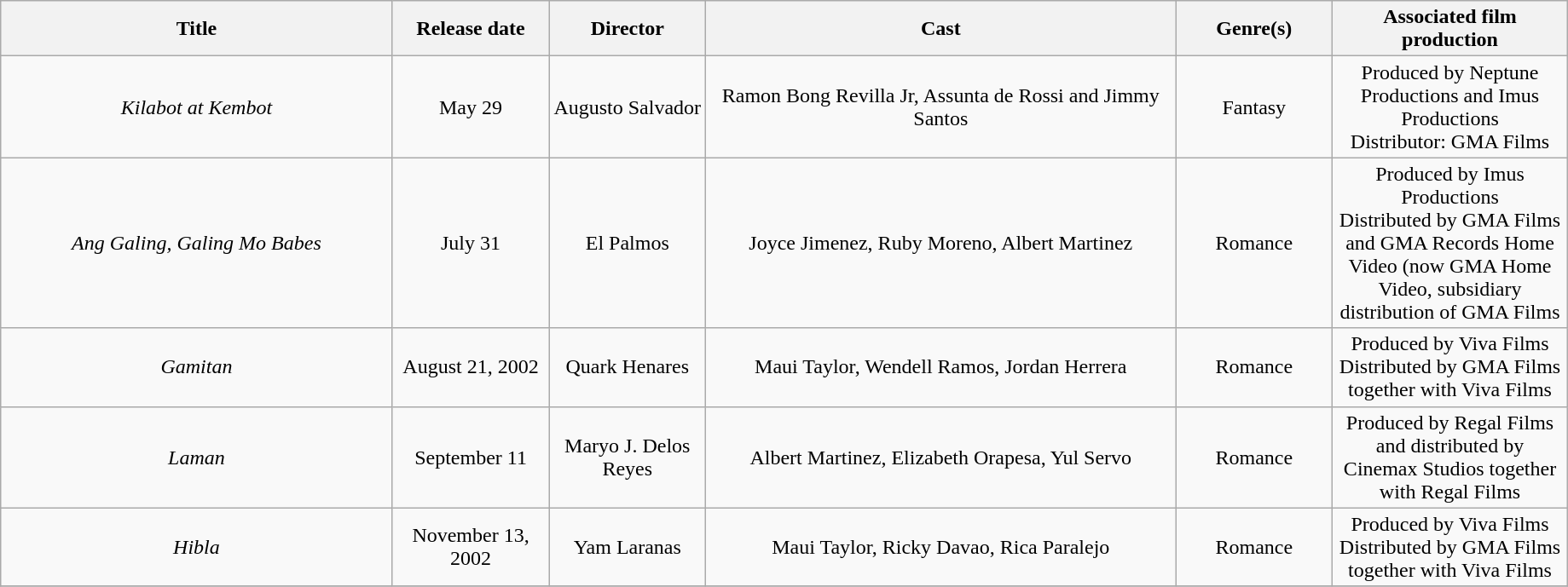<table class="wikitable" "toccolours sortable" style="width:97%; text-align:center">
<tr>
<th style="width:25%;">Title</th>
<th style="width:10%;">Release date</th>
<th style="width:10%;">Director</th>
<th style="width:30%;">Cast</th>
<th style="width:10%;">Genre(s)</th>
<th style="width:15%;">Associated film production</th>
</tr>
<tr>
<td><em>Kilabot at Kembot</em></td>
<td>May 29</td>
<td>Augusto Salvador</td>
<td>Ramon Bong Revilla Jr, Assunta de Rossi and Jimmy Santos</td>
<td>Fantasy</td>
<td>Produced by Neptune Productions and Imus Productions<br>Distributor: GMA Films </td>
</tr>
<tr>
<td><em>Ang Galing, Galing Mo Babes</em></td>
<td>July 31</td>
<td>El Palmos</td>
<td>Joyce Jimenez, Ruby Moreno, Albert Martinez</td>
<td>Romance</td>
<td>Produced by Imus Productions<br>Distributed by GMA Films and GMA Records Home Video (now GMA Home Video, subsidiary distribution of GMA Films </td>
</tr>
<tr>
<td><em>Gamitan</em></td>
<td>August 21, 2002</td>
<td>Quark Henares</td>
<td>Maui Taylor, Wendell Ramos, Jordan Herrera</td>
<td>Romance</td>
<td>Produced by Viva Films<br>Distributed by GMA Films together with Viva Films  </td>
</tr>
<tr>
<td><em>Laman</em></td>
<td>September 11</td>
<td>Maryo J. Delos Reyes</td>
<td>Albert Martinez, Elizabeth Orapesa, Yul Servo</td>
<td>Romance</td>
<td>Produced by Regal Films and distributed by Cinemax Studios together with Regal  Films </td>
</tr>
<tr>
<td><em>Hibla</em></td>
<td>November 13, 2002</td>
<td>Yam Laranas</td>
<td>Maui Taylor, Ricky Davao, Rica Paralejo</td>
<td>Romance</td>
<td>Produced by Viva Films<br>Distributed by GMA Films together with Viva Films  </td>
</tr>
<tr>
</tr>
</table>
